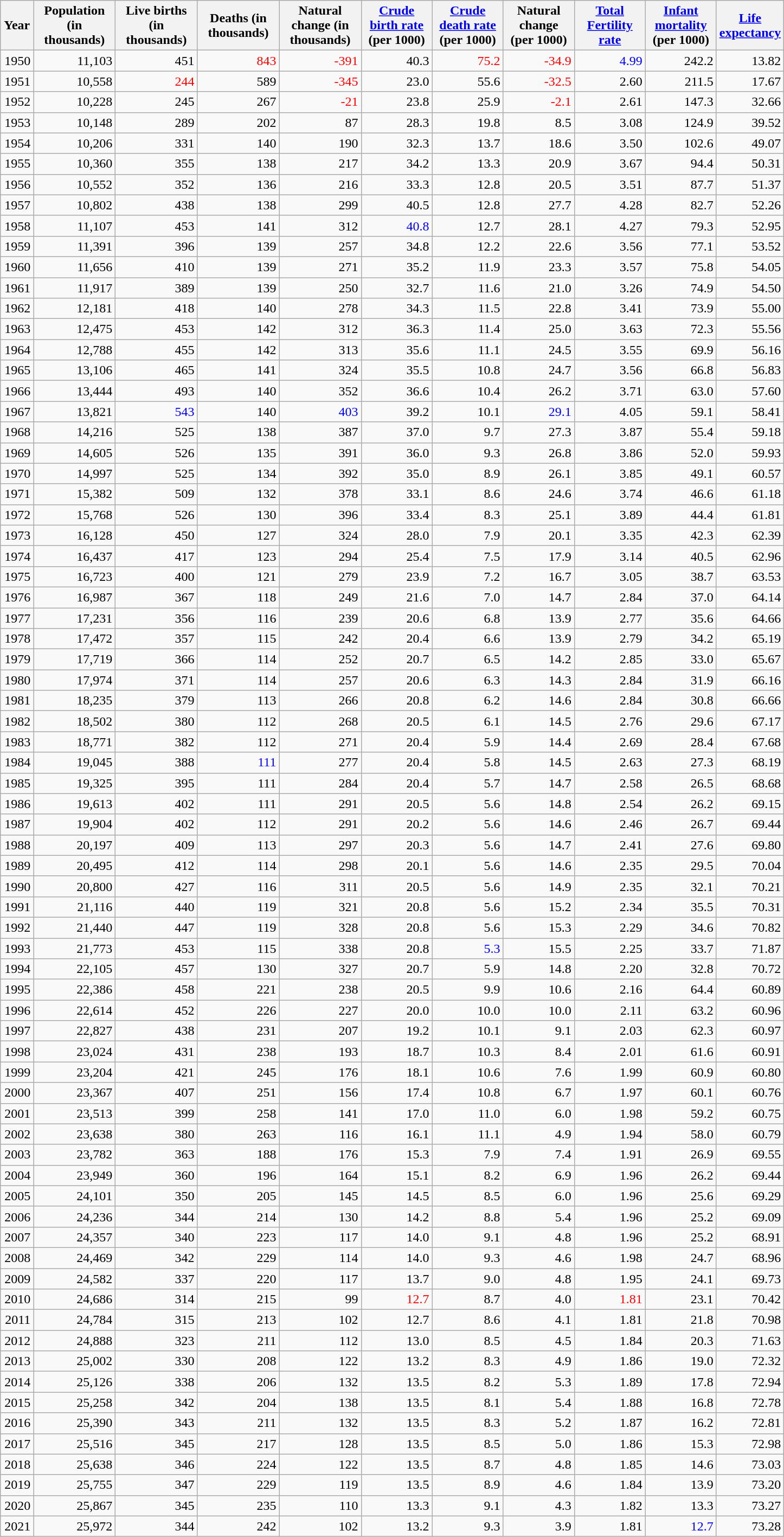<table class="wikitable sortable" style="text-align:right">
<tr>
<th scope="col" style="text-align: center; width: 25pt;">Year</th>
<th scope="col" style="text-align: center; width: 70pt;" data-sort-type="number">Population (in thousands)</th>
<th scope="col" style="text-align: center; width: 70pt;" data-sort-type="number">Live births (in thousands)</th>
<th scope="col" style="text-align: center; width: 70pt;" data-sort-type="number">Deaths (in thousands)</th>
<th scope="col" style="text-align: center; width: 70pt;" data-sort-type="number">Natural change (in thousands)</th>
<th scope="col" style="text-align: center; width: 60pt;" data-sort-type="number"><a href='#'>Crude birth rate</a><br>(per 1000)</th>
<th scope="col" style="text-align: center; width: 60pt;" data-sort-type="number"><a href='#'>Crude death rate</a><br>(per 1000)</th>
<th scope="col" style="text-align: center; width: 60pt;" data-sort-type="number">Natural change<br>(per 1000)</th>
<th scope="col" style="text-align: center; width: 60pt;" data-sort-type="number"><a href='#'>Total Fertility rate</a></th>
<th scope="col" style="text-align: center; width: 60pt;" data-sort-type="number"><a href='#'>Infant mortality</a> (per 1000)</th>
<th scope="col" style="text-align: center; width: 35pt;" data-sort-type="number"><a href='#'>Life expectancy</a></th>
</tr>
<tr>
<td>1950</td>
<td>11,103</td>
<td>451</td>
<td style="color: red">843</td>
<td align="right" style="color: red">-391</td>
<td>40.3</td>
<td style="color: red">75.2</td>
<td align="right" style="color: red">-34.9</td>
<td style="color: blue">4.99</td>
<td>242.2</td>
<td>13.82</td>
</tr>
<tr>
<td>1951</td>
<td>10,558</td>
<td style="color: red">244</td>
<td>589</td>
<td align="right" style="color: red">-345</td>
<td>23.0</td>
<td>55.6</td>
<td align="right" style="color: red">-32.5</td>
<td>2.60</td>
<td>211.5</td>
<td>17.67</td>
</tr>
<tr>
<td>1952</td>
<td>10,228</td>
<td>245</td>
<td>267</td>
<td align="right" style="color: red">-21</td>
<td>23.8</td>
<td>25.9</td>
<td align="right" style="color: red">-2.1</td>
<td>2.61</td>
<td>147.3</td>
<td>32.66</td>
</tr>
<tr>
<td>1953</td>
<td>10,148</td>
<td>289</td>
<td>202</td>
<td>87</td>
<td>28.3</td>
<td>19.8</td>
<td>8.5</td>
<td>3.08</td>
<td>124.9</td>
<td>39.52</td>
</tr>
<tr>
<td>1954</td>
<td>10,206</td>
<td>331</td>
<td>140</td>
<td>190</td>
<td>32.3</td>
<td>13.7</td>
<td>18.6</td>
<td>3.50</td>
<td>102.6</td>
<td>49.07</td>
</tr>
<tr>
<td>1955</td>
<td>10,360</td>
<td>355</td>
<td>138</td>
<td>217</td>
<td>34.2</td>
<td>13.3</td>
<td>20.9</td>
<td>3.67</td>
<td>94.4</td>
<td>50.31</td>
</tr>
<tr>
<td>1956</td>
<td>10,552</td>
<td>352</td>
<td>136</td>
<td>216</td>
<td>33.3</td>
<td>12.8</td>
<td>20.5</td>
<td>3.51</td>
<td>87.7</td>
<td>51.37</td>
</tr>
<tr>
<td>1957</td>
<td>10,802</td>
<td>438</td>
<td>138</td>
<td>299</td>
<td>40.5</td>
<td>12.8</td>
<td>27.7</td>
<td>4.28</td>
<td>82.7</td>
<td>52.26</td>
</tr>
<tr>
<td>1958</td>
<td>11,107</td>
<td>453</td>
<td>141</td>
<td>312</td>
<td style="color: blue">40.8</td>
<td>12.7</td>
<td>28.1</td>
<td>4.27</td>
<td>79.3</td>
<td>52.95</td>
</tr>
<tr>
<td>1959</td>
<td>11,391</td>
<td>396</td>
<td>139</td>
<td>257</td>
<td>34.8</td>
<td>12.2</td>
<td>22.6</td>
<td>3.56</td>
<td>77.1</td>
<td>53.52</td>
</tr>
<tr>
<td>1960</td>
<td>11,656</td>
<td>410</td>
<td>139</td>
<td>271</td>
<td>35.2</td>
<td>11.9</td>
<td>23.3</td>
<td>3.57</td>
<td>75.8</td>
<td>54.05</td>
</tr>
<tr>
<td>1961</td>
<td>11,917</td>
<td>389</td>
<td>139</td>
<td>250</td>
<td>32.7</td>
<td>11.6</td>
<td>21.0</td>
<td>3.26</td>
<td>74.9</td>
<td>54.50</td>
</tr>
<tr>
<td>1962</td>
<td>12,181</td>
<td>418</td>
<td>140</td>
<td>278</td>
<td>34.3</td>
<td>11.5</td>
<td>22.8</td>
<td>3.41</td>
<td>73.9</td>
<td>55.00</td>
</tr>
<tr>
<td>1963</td>
<td>12,475</td>
<td>453</td>
<td>142</td>
<td>312</td>
<td>36.3</td>
<td>11.4</td>
<td>25.0</td>
<td>3.63</td>
<td>72.3</td>
<td>55.56</td>
</tr>
<tr>
<td>1964</td>
<td>12,788</td>
<td>455</td>
<td>142</td>
<td>313</td>
<td>35.6</td>
<td>11.1</td>
<td>24.5</td>
<td>3.55</td>
<td>69.9</td>
<td>56.16</td>
</tr>
<tr>
<td>1965</td>
<td>13,106</td>
<td>465</td>
<td>141</td>
<td>324</td>
<td>35.5</td>
<td>10.8</td>
<td>24.7</td>
<td>3.56</td>
<td>66.8</td>
<td>56.83</td>
</tr>
<tr>
<td>1966</td>
<td>13,444</td>
<td>493</td>
<td>140</td>
<td>352</td>
<td>36.6</td>
<td>10.4</td>
<td>26.2</td>
<td>3.71</td>
<td>63.0</td>
<td>57.60</td>
</tr>
<tr>
<td>1967</td>
<td>13,821</td>
<td style="color: blue">543</td>
<td>140</td>
<td style="color: blue">403</td>
<td>39.2</td>
<td>10.1</td>
<td style="color: blue">29.1</td>
<td>4.05</td>
<td>59.1</td>
<td>58.41</td>
</tr>
<tr>
<td>1968</td>
<td>14,216</td>
<td>525</td>
<td>138</td>
<td>387</td>
<td>37.0</td>
<td>9.7</td>
<td>27.3</td>
<td>3.87</td>
<td>55.4</td>
<td>59.18</td>
</tr>
<tr>
<td>1969</td>
<td>14,605</td>
<td>526</td>
<td>135</td>
<td>391</td>
<td>36.0</td>
<td>9.3</td>
<td>26.8</td>
<td>3.86</td>
<td>52.0</td>
<td>59.93</td>
</tr>
<tr>
<td>1970</td>
<td>14,997</td>
<td>525</td>
<td>134</td>
<td>392</td>
<td>35.0</td>
<td>8.9</td>
<td>26.1</td>
<td>3.85</td>
<td>49.1</td>
<td>60.57</td>
</tr>
<tr>
<td>1971</td>
<td>15,382</td>
<td>509</td>
<td>132</td>
<td>378</td>
<td>33.1</td>
<td>8.6</td>
<td>24.6</td>
<td>3.74</td>
<td>46.6</td>
<td>61.18</td>
</tr>
<tr>
<td>1972</td>
<td>15,768</td>
<td>526</td>
<td>130</td>
<td>396</td>
<td>33.4</td>
<td>8.3</td>
<td>25.1</td>
<td>3.89</td>
<td>44.4</td>
<td>61.81</td>
</tr>
<tr>
<td>1973</td>
<td>16,128</td>
<td>450</td>
<td>127</td>
<td>324</td>
<td>28.0</td>
<td>7.9</td>
<td>20.1</td>
<td>3.35</td>
<td>42.3</td>
<td>62.39</td>
</tr>
<tr>
<td>1974</td>
<td>16,437</td>
<td>417</td>
<td>123</td>
<td>294</td>
<td>25.4</td>
<td>7.5</td>
<td>17.9</td>
<td>3.14</td>
<td>40.5</td>
<td>62.96</td>
</tr>
<tr>
<td>1975</td>
<td>16,723</td>
<td>400</td>
<td>121</td>
<td>279</td>
<td>23.9</td>
<td>7.2</td>
<td>16.7</td>
<td>3.05</td>
<td>38.7</td>
<td>63.53</td>
</tr>
<tr>
<td>1976</td>
<td>16,987</td>
<td>367</td>
<td>118</td>
<td>249</td>
<td>21.6</td>
<td>7.0</td>
<td>14.7</td>
<td>2.84</td>
<td>37.0</td>
<td>64.14</td>
</tr>
<tr>
<td>1977</td>
<td>17,231</td>
<td>356</td>
<td>116</td>
<td>239</td>
<td>20.6</td>
<td>6.8</td>
<td>13.9</td>
<td>2.77</td>
<td>35.6</td>
<td>64.66</td>
</tr>
<tr>
<td>1978</td>
<td>17,472</td>
<td>357</td>
<td>115</td>
<td>242</td>
<td>20.4</td>
<td>6.6</td>
<td>13.9</td>
<td>2.79</td>
<td>34.2</td>
<td>65.19</td>
</tr>
<tr>
<td>1979</td>
<td>17,719</td>
<td>366</td>
<td>114</td>
<td>252</td>
<td>20.7</td>
<td>6.5</td>
<td>14.2</td>
<td>2.85</td>
<td>33.0</td>
<td>65.67</td>
</tr>
<tr>
<td>1980</td>
<td>17,974</td>
<td>371</td>
<td>114</td>
<td>257</td>
<td>20.6</td>
<td>6.3</td>
<td>14.3</td>
<td>2.84</td>
<td>31.9</td>
<td>66.16</td>
</tr>
<tr>
<td>1981</td>
<td>18,235</td>
<td>379</td>
<td>113</td>
<td>266</td>
<td>20.8</td>
<td>6.2</td>
<td>14.6</td>
<td>2.84</td>
<td>30.8</td>
<td>66.66</td>
</tr>
<tr>
<td>1982</td>
<td>18,502</td>
<td>380</td>
<td>112</td>
<td>268</td>
<td>20.5</td>
<td>6.1</td>
<td>14.5</td>
<td>2.76</td>
<td>29.6</td>
<td>67.17</td>
</tr>
<tr>
<td>1983</td>
<td>18,771</td>
<td>382</td>
<td>112</td>
<td>271</td>
<td>20.4</td>
<td>5.9</td>
<td>14.4</td>
<td>2.69</td>
<td>28.4</td>
<td>67.68</td>
</tr>
<tr>
<td>1984</td>
<td>19,045</td>
<td>388</td>
<td style="color: blue">111</td>
<td>277</td>
<td>20.4</td>
<td>5.8</td>
<td>14.5</td>
<td>2.63</td>
<td>27.3</td>
<td>68.19</td>
</tr>
<tr>
<td>1985</td>
<td>19,325</td>
<td>395</td>
<td>111</td>
<td>284</td>
<td>20.4</td>
<td>5.7</td>
<td>14.7</td>
<td>2.58</td>
<td>26.5</td>
<td>68.68</td>
</tr>
<tr>
<td>1986</td>
<td>19,613</td>
<td>402</td>
<td>111</td>
<td>291</td>
<td>20.5</td>
<td>5.6</td>
<td>14.8</td>
<td>2.54</td>
<td>26.2</td>
<td>69.15</td>
</tr>
<tr>
<td>1987</td>
<td>19,904</td>
<td>402</td>
<td>112</td>
<td>291</td>
<td>20.2</td>
<td>5.6</td>
<td>14.6</td>
<td>2.46</td>
<td>26.7</td>
<td>69.44</td>
</tr>
<tr>
<td>1988</td>
<td>20,197</td>
<td>409</td>
<td>113</td>
<td>297</td>
<td>20.3</td>
<td>5.6</td>
<td>14.7</td>
<td>2.41</td>
<td>27.6</td>
<td>69.80</td>
</tr>
<tr>
<td>1989</td>
<td>20,495</td>
<td>412</td>
<td>114</td>
<td>298</td>
<td>20.1</td>
<td>5.6</td>
<td>14.6</td>
<td>2.35</td>
<td>29.5</td>
<td>70.04</td>
</tr>
<tr>
<td>1990</td>
<td>20,800</td>
<td>427</td>
<td>116</td>
<td>311</td>
<td>20.5</td>
<td>5.6</td>
<td>14.9</td>
<td>2.35</td>
<td>32.1</td>
<td>70.21</td>
</tr>
<tr>
<td>1991</td>
<td>21,116</td>
<td>440</td>
<td>119</td>
<td>321</td>
<td>20.8</td>
<td>5.6</td>
<td>15.2</td>
<td>2.34</td>
<td>35.5</td>
<td>70.31</td>
</tr>
<tr>
<td>1992</td>
<td>21,440</td>
<td>447</td>
<td>119</td>
<td>328</td>
<td>20.8</td>
<td>5.6</td>
<td>15.3</td>
<td>2.29</td>
<td>34.6</td>
<td>70.82</td>
</tr>
<tr>
<td>1993</td>
<td>21,773</td>
<td>453</td>
<td>115</td>
<td>338</td>
<td>20.8</td>
<td style="color: blue">5.3</td>
<td>15.5</td>
<td>2.25</td>
<td>33.7</td>
<td>71.87</td>
</tr>
<tr>
<td>1994</td>
<td>22,105</td>
<td>457</td>
<td>130</td>
<td>327</td>
<td>20.7</td>
<td>5.9</td>
<td>14.8</td>
<td>2.20</td>
<td>32.8</td>
<td>70.72</td>
</tr>
<tr>
<td>1995</td>
<td>22,386</td>
<td>458</td>
<td>221</td>
<td>238</td>
<td>20.5</td>
<td>9.9</td>
<td>10.6</td>
<td>2.16</td>
<td>64.4</td>
<td>60.89</td>
</tr>
<tr>
<td>1996</td>
<td>22,614</td>
<td>452</td>
<td>226</td>
<td>227</td>
<td>20.0</td>
<td>10.0</td>
<td>10.0</td>
<td>2.11</td>
<td>63.2</td>
<td>60.96</td>
</tr>
<tr>
<td>1997</td>
<td>22,827</td>
<td>438</td>
<td>231</td>
<td>207</td>
<td>19.2</td>
<td>10.1</td>
<td>9.1</td>
<td>2.03</td>
<td>62.3</td>
<td>60.97</td>
</tr>
<tr>
<td>1998</td>
<td>23,024</td>
<td>431</td>
<td>238</td>
<td>193</td>
<td>18.7</td>
<td>10.3</td>
<td>8.4</td>
<td>2.01</td>
<td>61.6</td>
<td>60.91</td>
</tr>
<tr>
<td>1999</td>
<td>23,204</td>
<td>421</td>
<td>245</td>
<td>176</td>
<td>18.1</td>
<td>10.6</td>
<td>7.6</td>
<td>1.99</td>
<td>60.9</td>
<td>60.80</td>
</tr>
<tr>
<td>2000</td>
<td>23,367</td>
<td>407</td>
<td>251</td>
<td>156</td>
<td>17.4</td>
<td>10.8</td>
<td>6.7</td>
<td>1.97</td>
<td>60.1</td>
<td>60.76</td>
</tr>
<tr>
<td>2001</td>
<td>23,513</td>
<td>399</td>
<td>258</td>
<td>141</td>
<td>17.0</td>
<td>11.0</td>
<td>6.0</td>
<td>1.98</td>
<td>59.2</td>
<td>60.75</td>
</tr>
<tr>
<td>2002</td>
<td>23,638</td>
<td>380</td>
<td>263</td>
<td>116</td>
<td>16.1</td>
<td>11.1</td>
<td>4.9</td>
<td>1.94</td>
<td>58.0</td>
<td>60.79</td>
</tr>
<tr>
<td>2003</td>
<td>23,782</td>
<td>363</td>
<td>188</td>
<td>176</td>
<td>15.3</td>
<td>7.9</td>
<td>7.4</td>
<td>1.91</td>
<td>26.9</td>
<td>69.55</td>
</tr>
<tr>
<td>2004</td>
<td>23,949</td>
<td>360</td>
<td>196</td>
<td>164</td>
<td>15.1</td>
<td>8.2</td>
<td>6.9</td>
<td>1.96</td>
<td>26.2</td>
<td>69.44</td>
</tr>
<tr>
<td>2005</td>
<td>24,101</td>
<td>350</td>
<td>205</td>
<td>145</td>
<td>14.5</td>
<td>8.5</td>
<td>6.0</td>
<td>1.96</td>
<td>25.6</td>
<td>69.29</td>
</tr>
<tr>
<td>2006</td>
<td>24,236</td>
<td>344</td>
<td>214</td>
<td>130</td>
<td>14.2</td>
<td>8.8</td>
<td>5.4</td>
<td>1.96</td>
<td>25.2</td>
<td>69.09</td>
</tr>
<tr>
<td>2007</td>
<td>24,357</td>
<td>340</td>
<td>223</td>
<td>117</td>
<td>14.0</td>
<td>9.1</td>
<td>4.8</td>
<td>1.96</td>
<td>25.2</td>
<td>68.91</td>
</tr>
<tr>
<td>2008</td>
<td>24,469</td>
<td>342</td>
<td>229</td>
<td>114</td>
<td>14.0</td>
<td>9.3</td>
<td>4.6</td>
<td>1.98</td>
<td>24.7</td>
<td>68.96</td>
</tr>
<tr>
<td>2009</td>
<td>24,582</td>
<td>337</td>
<td>220</td>
<td>117</td>
<td>13.7</td>
<td>9.0</td>
<td>4.8</td>
<td>1.95</td>
<td>24.1</td>
<td>69.73</td>
</tr>
<tr>
<td>2010</td>
<td>24,686</td>
<td>314</td>
<td>215</td>
<td>99</td>
<td style="color: red">12.7</td>
<td>8.7</td>
<td>4.0</td>
<td style="color: red">1.81</td>
<td>23.1</td>
<td>70.42</td>
</tr>
<tr>
<td>2011</td>
<td>24,784</td>
<td>315</td>
<td>213</td>
<td>102</td>
<td>12.7</td>
<td>8.6</td>
<td>4.1</td>
<td>1.81</td>
<td>21.8</td>
<td>70.98</td>
</tr>
<tr>
<td>2012</td>
<td>24,888</td>
<td>323</td>
<td>211</td>
<td>112</td>
<td>13.0</td>
<td>8.5</td>
<td>4.5</td>
<td>1.84</td>
<td>20.3</td>
<td>71.63</td>
</tr>
<tr>
<td>2013</td>
<td>25,002</td>
<td>330</td>
<td>208</td>
<td>122</td>
<td>13.2</td>
<td>8.3</td>
<td>4.9</td>
<td>1.86</td>
<td>19.0</td>
<td>72.32</td>
</tr>
<tr>
<td>2014</td>
<td>25,126</td>
<td>338</td>
<td>206</td>
<td>132</td>
<td>13.5</td>
<td>8.2</td>
<td>5.3</td>
<td>1.89</td>
<td>17.8</td>
<td>72.94</td>
</tr>
<tr>
<td>2015</td>
<td>25,258</td>
<td>342</td>
<td>204</td>
<td>138</td>
<td>13.5</td>
<td>8.1</td>
<td>5.4</td>
<td>1.88</td>
<td>16.8</td>
<td>72.78</td>
</tr>
<tr>
<td>2016</td>
<td>25,390</td>
<td>343</td>
<td>211</td>
<td>132</td>
<td>13.5</td>
<td>8.3</td>
<td>5.2</td>
<td>1.87</td>
<td>16.2</td>
<td>72.81</td>
</tr>
<tr>
<td>2017</td>
<td>25,516</td>
<td>345</td>
<td>217</td>
<td>128</td>
<td>13.5</td>
<td>8.5</td>
<td>5.0</td>
<td>1.86</td>
<td>15.3</td>
<td>72.98</td>
</tr>
<tr>
<td>2018</td>
<td>25,638</td>
<td>346</td>
<td>224</td>
<td>122</td>
<td>13.5</td>
<td>8.7</td>
<td>4.8</td>
<td>1.85</td>
<td>14.6</td>
<td>73.03</td>
</tr>
<tr>
<td>2019</td>
<td>25,755</td>
<td>347</td>
<td>229</td>
<td>119</td>
<td>13.5</td>
<td>8.9</td>
<td>4.6</td>
<td>1.84</td>
<td>13.9</td>
<td>73.20</td>
</tr>
<tr>
<td>2020</td>
<td>25,867</td>
<td>345</td>
<td>235</td>
<td>110</td>
<td>13.3</td>
<td>9.1</td>
<td>4.3</td>
<td>1.82</td>
<td>13.3</td>
<td>73.27</td>
</tr>
<tr>
<td>2021</td>
<td>25,972</td>
<td>344</td>
<td>242</td>
<td>102</td>
<td>13.2</td>
<td>9.3</td>
<td>3.9</td>
<td>1.81</td>
<td style="color: blue">12.7</td>
<td>73.28</td>
</tr>
</table>
